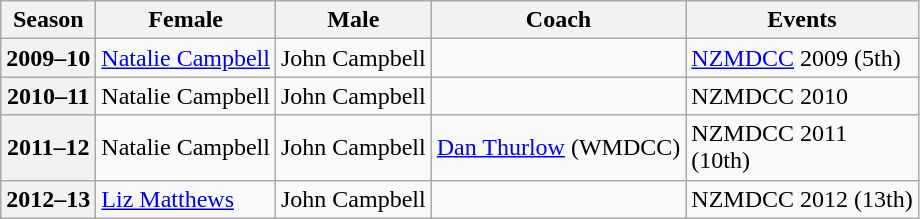<table class="wikitable">
<tr>
<th scope="col">Season</th>
<th scope="col">Female</th>
<th scope="col">Male</th>
<th scope="col">Coach</th>
<th scope="col">Events</th>
</tr>
<tr>
<th scope="row">2009–10</th>
<td><a href='#'>Natalie Campbell</a></td>
<td>John Campbell</td>
<td></td>
<td><a href='#'>NZMDCC</a> 2009 (5th)</td>
</tr>
<tr>
<th scope="row">2010–11</th>
<td>Natalie Campbell</td>
<td>John Campbell</td>
<td></td>
<td>NZMDCC 2010 </td>
</tr>
<tr>
<th scope="row">2011–12</th>
<td>Natalie Campbell</td>
<td>John Campbell</td>
<td><a href='#'>Dan Thurlow</a> (WMDCC)</td>
<td>NZMDCC 2011 <br> (10th)</td>
</tr>
<tr>
<th scope="row" rowspan="2">2012–13</th>
<td><a href='#'>Liz Matthews</a></td>
<td>John Campbell</td>
<td></td>
<td>NZMDCC 2012 (13th)</td>
</tr>
</table>
